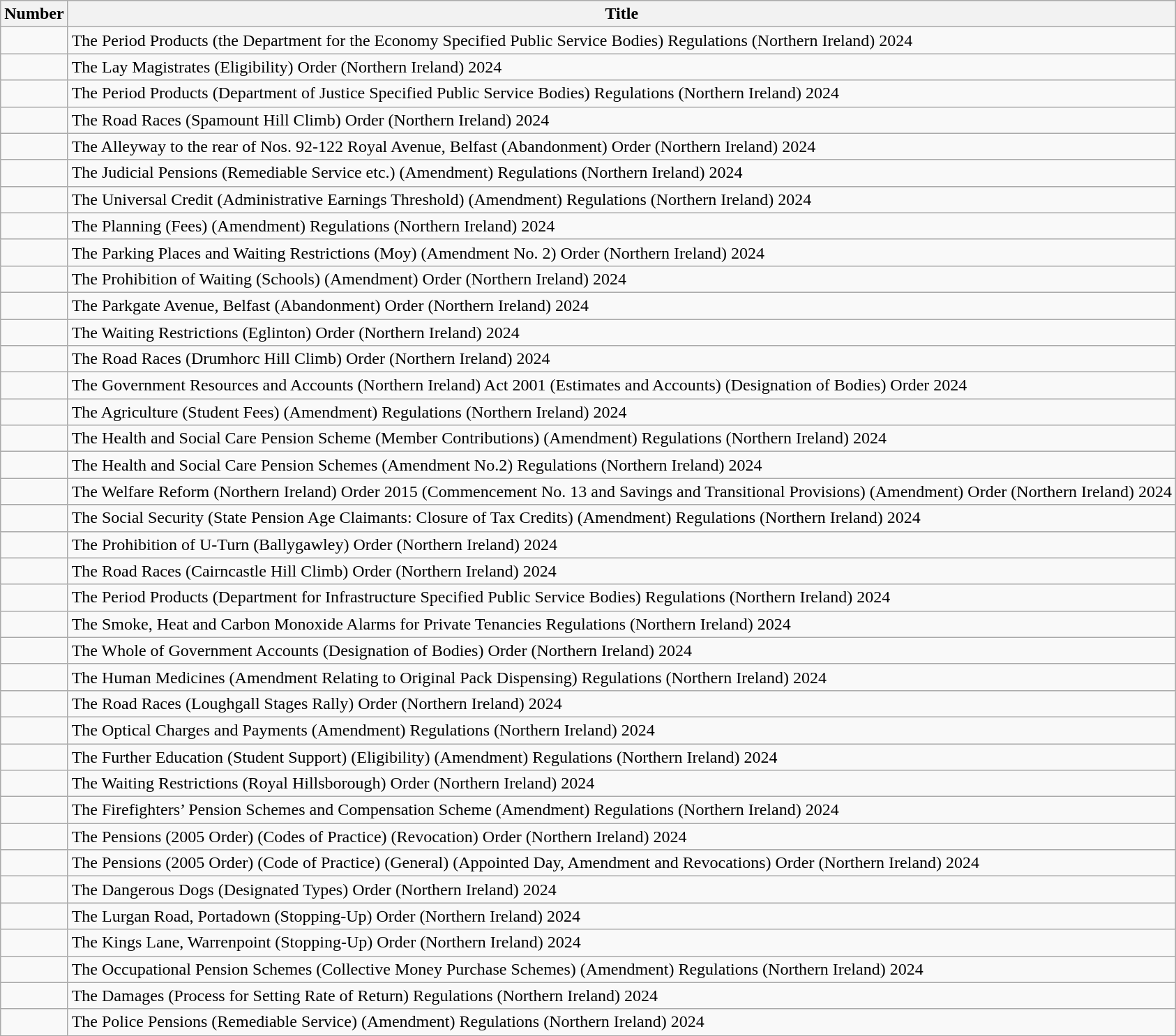<table class="wikitable collapsible">
<tr>
<th>Number</th>
<th>Title</th>
</tr>
<tr>
<td></td>
<td>The Period Products (the Department for the Economy Specified Public Service Bodies) Regulations (Northern Ireland) 2024</td>
</tr>
<tr>
<td></td>
<td>The Lay Magistrates (Eligibility) Order (Northern Ireland) 2024</td>
</tr>
<tr>
<td></td>
<td>The Period Products (Department of Justice Specified Public Service Bodies) Regulations (Northern Ireland) 2024</td>
</tr>
<tr>
<td></td>
<td>The Road Races (Spamount Hill Climb) Order (Northern Ireland) 2024</td>
</tr>
<tr>
<td></td>
<td>The Alleyway to the rear of Nos. 92-122 Royal Avenue, Belfast (Abandonment) Order (Northern Ireland) 2024</td>
</tr>
<tr>
<td></td>
<td>The Judicial Pensions (Remediable Service etc.) (Amendment) Regulations (Northern Ireland) 2024</td>
</tr>
<tr>
<td></td>
<td>The Universal Credit (Administrative Earnings Threshold) (Amendment) Regulations (Northern Ireland) 2024</td>
</tr>
<tr>
<td></td>
<td>The Planning (Fees) (Amendment) Regulations (Northern Ireland) 2024</td>
</tr>
<tr>
<td></td>
<td>The Parking Places and Waiting Restrictions (Moy) (Amendment No. 2) Order (Northern Ireland) 2024</td>
</tr>
<tr>
<td></td>
<td>The Prohibition of Waiting (Schools) (Amendment) Order (Northern Ireland) 2024</td>
</tr>
<tr>
<td></td>
<td>The Parkgate Avenue, Belfast (Abandonment) Order (Northern Ireland) 2024</td>
</tr>
<tr>
<td></td>
<td>The Waiting Restrictions (Eglinton) Order (Northern Ireland) 2024</td>
</tr>
<tr>
<td></td>
<td>The Road Races (Drumhorc Hill Climb) Order (Northern Ireland) 2024</td>
</tr>
<tr>
<td></td>
<td>The Government Resources and Accounts (Northern Ireland) Act 2001 (Estimates and Accounts) (Designation of Bodies) Order 2024</td>
</tr>
<tr>
<td></td>
<td>The Agriculture (Student Fees) (Amendment) Regulations (Northern Ireland) 2024</td>
</tr>
<tr>
<td></td>
<td>The Health and Social Care Pension Scheme (Member Contributions) (Amendment) Regulations (Northern Ireland) 2024</td>
</tr>
<tr>
<td></td>
<td>The Health and Social Care Pension Schemes (Amendment No.2) Regulations (Northern Ireland) 2024</td>
</tr>
<tr>
<td></td>
<td>The Welfare Reform (Northern Ireland) Order 2015 (Commencement No. 13 and Savings and Transitional Provisions) (Amendment) Order (Northern Ireland) 2024</td>
</tr>
<tr>
<td></td>
<td>The Social Security (State Pension Age Claimants: Closure of Tax Credits) (Amendment) Regulations (Northern Ireland) 2024</td>
</tr>
<tr>
<td></td>
<td>The Prohibition of U-Turn (Ballygawley) Order (Northern Ireland) 2024</td>
</tr>
<tr>
<td></td>
<td>The Road Races (Cairncastle Hill Climb) Order (Northern Ireland) 2024</td>
</tr>
<tr>
<td></td>
<td>The Period Products (Department for Infrastructure Specified Public Service Bodies) Regulations (Northern Ireland) 2024</td>
</tr>
<tr>
<td></td>
<td>The Smoke, Heat and Carbon Monoxide Alarms for Private Tenancies Regulations (Northern Ireland) 2024</td>
</tr>
<tr>
<td></td>
<td>The Whole of Government Accounts (Designation of Bodies) Order (Northern Ireland) 2024</td>
</tr>
<tr>
<td></td>
<td>The Human Medicines (Amendment Relating to Original Pack Dispensing) Regulations (Northern Ireland) 2024</td>
</tr>
<tr>
<td></td>
<td>The Road Races (Loughgall Stages Rally) Order (Northern Ireland) 2024</td>
</tr>
<tr>
<td></td>
<td>The Optical Charges and Payments (Amendment) Regulations (Northern Ireland) 2024</td>
</tr>
<tr>
<td></td>
<td>The Further Education (Student Support) (Eligibility) (Amendment) Regulations (Northern Ireland) 2024</td>
</tr>
<tr>
<td></td>
<td>The Waiting Restrictions (Royal Hillsborough) Order (Northern Ireland) 2024</td>
</tr>
<tr>
<td></td>
<td>The Firefighters’ Pension Schemes and Compensation Scheme (Amendment) Regulations (Northern Ireland) 2024</td>
</tr>
<tr>
<td></td>
<td>The Pensions (2005 Order) (Codes of Practice) (Revocation) Order (Northern Ireland) 2024</td>
</tr>
<tr>
<td></td>
<td>The Pensions (2005 Order) (Code of Practice) (General) (Appointed Day, Amendment and Revocations) Order (Northern Ireland) 2024</td>
</tr>
<tr>
<td></td>
<td>The Dangerous Dogs (Designated Types) Order (Northern Ireland) 2024</td>
</tr>
<tr>
<td></td>
<td>The Lurgan Road, Portadown (Stopping-Up) Order (Northern Ireland) 2024</td>
</tr>
<tr>
<td></td>
<td>The Kings Lane, Warrenpoint (Stopping-Up) Order (Northern Ireland) 2024</td>
</tr>
<tr>
<td></td>
<td>The Occupational Pension Schemes (Collective Money Purchase Schemes) (Amendment) Regulations (Northern Ireland) 2024</td>
</tr>
<tr>
<td></td>
<td>The Damages (Process for Setting Rate of Return) Regulations (Northern Ireland) 2024</td>
</tr>
<tr>
<td></td>
<td>The Police Pensions (Remediable Service) (Amendment) Regulations (Northern Ireland) 2024</td>
</tr>
</table>
